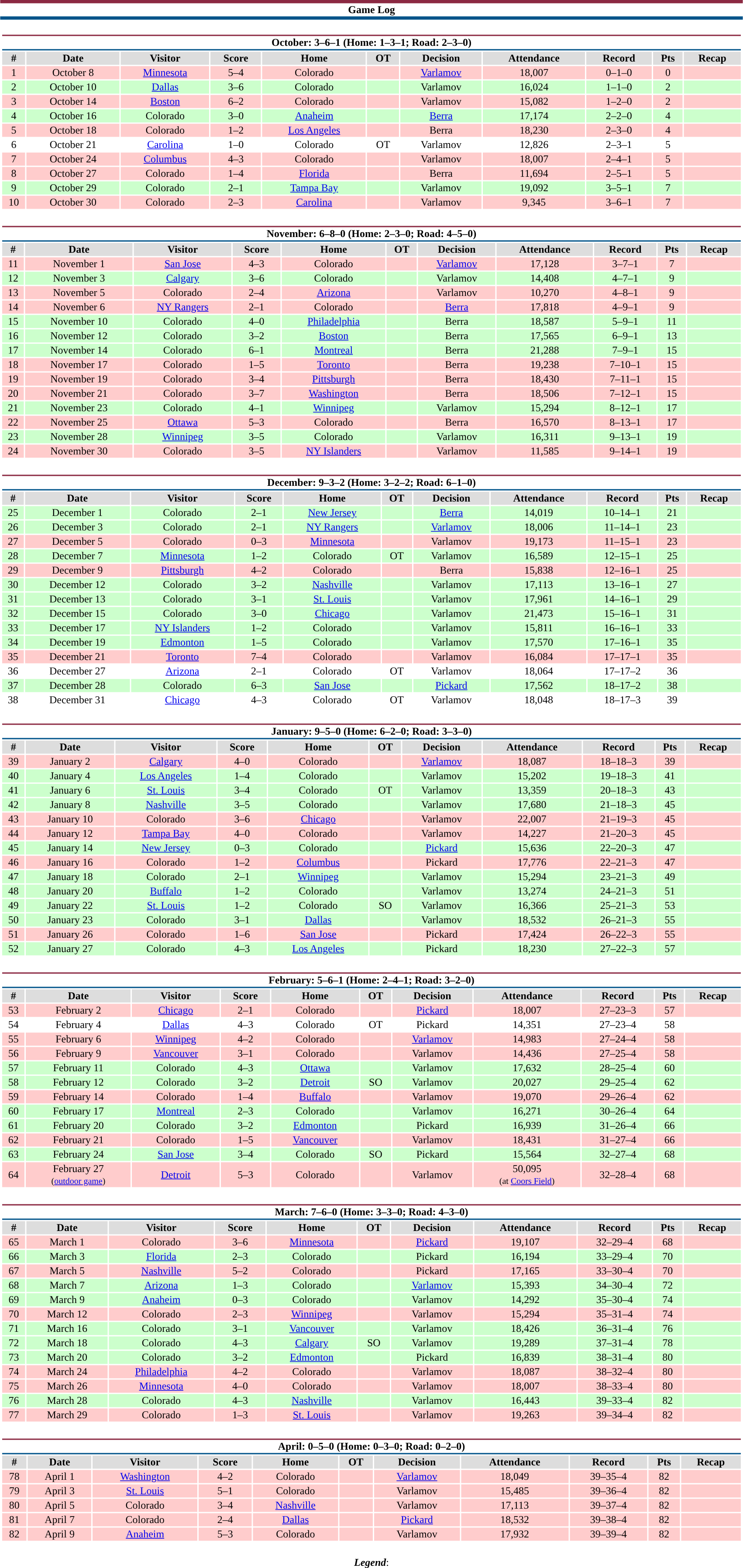<table class="toccolours" style="width:90%; clear:both; margin:1.5em auto; text-align:center;">
<tr>
<th colspan="11" style="background:#fff; border-top:#8B2942 5px solid; border-bottom:#01548A 5px solid;">Game Log</th>
</tr>
<tr>
<td colspan=11><br><table class="toccolours collapsible collapsed" style="width:100%;">
<tr>
<th colspan="11" style="background:#fff; border-top:#8B2942 2px solid; border-bottom:#01548A 2px solid;">October: 3–6–1 (Home: 1–3–1; Road: 2–3–0)</th>
</tr>
<tr style="background:#ddd;">
<th>#</th>
<th>Date</th>
<th>Visitor</th>
<th>Score</th>
<th>Home</th>
<th>OT</th>
<th>Decision</th>
<th>Attendance</th>
<th>Record</th>
<th>Pts</th>
<th>Recap</th>
</tr>
<tr style="background:#fcc;">
<td>1</td>
<td>October 8</td>
<td><a href='#'>Minnesota</a></td>
<td>5–4</td>
<td>Colorado</td>
<td></td>
<td><a href='#'>Varlamov</a></td>
<td>18,007</td>
<td>0–1–0</td>
<td>0</td>
<td></td>
</tr>
<tr style="background:#cfc;">
<td>2</td>
<td>October 10</td>
<td><a href='#'>Dallas</a></td>
<td>3–6</td>
<td>Colorado</td>
<td></td>
<td>Varlamov</td>
<td>16,024</td>
<td>1–1–0</td>
<td>2</td>
<td></td>
</tr>
<tr style="background:#fcc;">
<td>3</td>
<td>October 14</td>
<td><a href='#'>Boston</a></td>
<td>6–2</td>
<td>Colorado</td>
<td></td>
<td>Varlamov</td>
<td>15,082</td>
<td>1–2–0</td>
<td>2</td>
<td></td>
</tr>
<tr style="background:#cfc;">
<td>4</td>
<td>October 16</td>
<td>Colorado</td>
<td>3–0</td>
<td><a href='#'>Anaheim</a></td>
<td></td>
<td><a href='#'>Berra</a></td>
<td>17,174</td>
<td>2–2–0</td>
<td>4</td>
<td></td>
</tr>
<tr style="background:#fcc;">
<td>5</td>
<td>October 18</td>
<td>Colorado</td>
<td>1–2</td>
<td><a href='#'>Los Angeles</a></td>
<td></td>
<td>Berra</td>
<td>18,230</td>
<td>2–3–0</td>
<td>4</td>
<td></td>
</tr>
<tr style="background:#fff;">
<td>6</td>
<td>October 21</td>
<td><a href='#'>Carolina</a></td>
<td>1–0</td>
<td>Colorado</td>
<td>OT</td>
<td>Varlamov</td>
<td>12,826</td>
<td>2–3–1</td>
<td>5</td>
<td></td>
</tr>
<tr style="background:#fcc;">
<td>7</td>
<td>October 24</td>
<td><a href='#'>Columbus</a></td>
<td>4–3</td>
<td>Colorado</td>
<td></td>
<td>Varlamov</td>
<td>18,007</td>
<td>2–4–1</td>
<td>5</td>
<td></td>
</tr>
<tr style="background:#fcc;">
<td>8</td>
<td>October 27</td>
<td>Colorado</td>
<td>1–4</td>
<td><a href='#'>Florida</a></td>
<td></td>
<td>Berra</td>
<td>11,694</td>
<td>2–5–1</td>
<td>5</td>
<td></td>
</tr>
<tr style="background:#cfc;">
<td>9</td>
<td>October 29</td>
<td>Colorado</td>
<td>2–1</td>
<td><a href='#'>Tampa Bay</a></td>
<td></td>
<td>Varlamov</td>
<td>19,092</td>
<td>3–5–1</td>
<td>7</td>
<td></td>
</tr>
<tr style="background:#fcc;">
<td>10</td>
<td>October 30</td>
<td>Colorado</td>
<td>2–3</td>
<td><a href='#'>Carolina</a></td>
<td></td>
<td>Varlamov</td>
<td>9,345</td>
<td>3–6–1</td>
<td>7</td>
<td></td>
</tr>
</table>
</td>
</tr>
<tr>
<td colspan=11><br><table class="toccolours collapsible collapsed" style="width:100%;">
<tr>
<th colspan="11" style="background:#fff; border-top:#8B2942 2px solid; border-bottom:#01548A 2px solid;">November: 6–8–0 (Home: 2–3–0; Road: 4–5–0)</th>
</tr>
<tr style="background:#ddd;">
<th>#</th>
<th>Date</th>
<th>Visitor</th>
<th>Score</th>
<th>Home</th>
<th>OT</th>
<th>Decision</th>
<th>Attendance</th>
<th>Record</th>
<th>Pts</th>
<th>Recap</th>
</tr>
<tr style="background:#fcc;">
<td>11</td>
<td>November 1</td>
<td><a href='#'>San Jose</a></td>
<td>4–3</td>
<td>Colorado</td>
<td></td>
<td><a href='#'>Varlamov</a></td>
<td>17,128</td>
<td>3–7–1</td>
<td>7</td>
<td></td>
</tr>
<tr style="background:#cfc;">
<td>12</td>
<td>November 3</td>
<td><a href='#'>Calgary</a></td>
<td>3–6</td>
<td>Colorado</td>
<td></td>
<td>Varlamov</td>
<td>14,408</td>
<td>4–7–1</td>
<td>9</td>
<td></td>
</tr>
<tr style="background:#fcc;">
<td>13</td>
<td>November 5</td>
<td>Colorado</td>
<td>2–4</td>
<td><a href='#'>Arizona</a></td>
<td></td>
<td>Varlamov</td>
<td>10,270</td>
<td>4–8–1</td>
<td>9</td>
<td></td>
</tr>
<tr style="background:#fcc;">
<td>14</td>
<td>November 6</td>
<td><a href='#'>NY Rangers</a></td>
<td>2–1</td>
<td>Colorado</td>
<td></td>
<td><a href='#'>Berra</a></td>
<td>17,818</td>
<td>4–9–1</td>
<td>9</td>
<td></td>
</tr>
<tr style="background:#cfc;">
<td>15</td>
<td>November 10</td>
<td>Colorado</td>
<td>4–0</td>
<td><a href='#'>Philadelphia</a></td>
<td></td>
<td>Berra</td>
<td>18,587</td>
<td>5–9–1</td>
<td>11</td>
<td></td>
</tr>
<tr style="background:#cfc;">
<td>16</td>
<td>November 12</td>
<td>Colorado</td>
<td>3–2</td>
<td><a href='#'>Boston</a></td>
<td></td>
<td>Berra</td>
<td>17,565</td>
<td>6–9–1</td>
<td>13</td>
<td></td>
</tr>
<tr style="background:#cfc;">
<td>17</td>
<td>November 14</td>
<td>Colorado</td>
<td>6–1</td>
<td><a href='#'>Montreal</a></td>
<td></td>
<td>Berra</td>
<td>21,288</td>
<td>7–9–1</td>
<td>15</td>
<td></td>
</tr>
<tr style="background:#fcc;">
<td>18</td>
<td>November 17</td>
<td>Colorado</td>
<td>1–5</td>
<td><a href='#'>Toronto</a></td>
<td></td>
<td>Berra</td>
<td>19,238</td>
<td>7–10–1</td>
<td>15</td>
<td></td>
</tr>
<tr style="background:#fcc;">
<td>19</td>
<td>November 19</td>
<td>Colorado</td>
<td>3–4</td>
<td><a href='#'>Pittsburgh</a></td>
<td></td>
<td>Berra</td>
<td>18,430</td>
<td>7–11–1</td>
<td>15</td>
<td></td>
</tr>
<tr style="background:#fcc;">
<td>20</td>
<td>November 21</td>
<td>Colorado</td>
<td>3–7</td>
<td><a href='#'>Washington</a></td>
<td></td>
<td>Berra</td>
<td>18,506</td>
<td>7–12–1</td>
<td>15</td>
<td></td>
</tr>
<tr style="background:#cfc;">
<td>21</td>
<td>November 23</td>
<td>Colorado</td>
<td>4–1</td>
<td><a href='#'>Winnipeg</a></td>
<td></td>
<td>Varlamov</td>
<td>15,294</td>
<td>8–12–1</td>
<td>17</td>
<td></td>
</tr>
<tr style="background:#fcc;">
<td>22</td>
<td>November 25</td>
<td><a href='#'>Ottawa</a></td>
<td>5–3</td>
<td>Colorado</td>
<td></td>
<td>Berra</td>
<td>16,570</td>
<td>8–13–1</td>
<td>17</td>
<td></td>
</tr>
<tr style="background:#cfc;">
<td>23</td>
<td>November 28</td>
<td><a href='#'>Winnipeg</a></td>
<td>3–5</td>
<td>Colorado</td>
<td></td>
<td>Varlamov</td>
<td>16,311</td>
<td>9–13–1</td>
<td>19</td>
<td></td>
</tr>
<tr style="background:#fcc;">
<td>24</td>
<td>November 30</td>
<td>Colorado</td>
<td>3–5</td>
<td><a href='#'>NY Islanders</a></td>
<td></td>
<td>Varlamov</td>
<td>11,585</td>
<td>9–14–1</td>
<td>19</td>
<td></td>
</tr>
</table>
</td>
</tr>
<tr>
<td colspan=11><br><table class="toccolours collapsible collapsed" style="width:100%;">
<tr>
<th colspan="11" style="background:#fff; border-top:#8B2942 2px solid; border-bottom:#01548A 2px solid;">December: 9–3–2 (Home: 3–2–2; Road: 6–1–0)</th>
</tr>
<tr style="background:#ddd;">
<th>#</th>
<th>Date</th>
<th>Visitor</th>
<th>Score</th>
<th>Home</th>
<th>OT</th>
<th>Decision</th>
<th>Attendance</th>
<th>Record</th>
<th>Pts</th>
<th>Recap</th>
</tr>
<tr style="background:#cfc;">
<td>25</td>
<td>December 1</td>
<td>Colorado</td>
<td>2–1</td>
<td><a href='#'>New Jersey</a></td>
<td></td>
<td><a href='#'>Berra</a></td>
<td>14,019</td>
<td>10–14–1</td>
<td>21</td>
<td></td>
</tr>
<tr style="background:#cfc;">
<td>26</td>
<td>December 3</td>
<td>Colorado</td>
<td>2–1</td>
<td><a href='#'>NY Rangers</a></td>
<td></td>
<td><a href='#'>Varlamov</a></td>
<td>18,006</td>
<td>11–14–1</td>
<td>23</td>
<td></td>
</tr>
<tr style="background:#fcc;">
<td>27</td>
<td>December 5</td>
<td>Colorado</td>
<td>0–3</td>
<td><a href='#'>Minnesota</a></td>
<td></td>
<td>Varlamov</td>
<td>19,173</td>
<td>11–15–1</td>
<td>23</td>
<td></td>
</tr>
<tr style="background:#cfc;">
<td>28</td>
<td>December 7</td>
<td><a href='#'>Minnesota</a></td>
<td>1–2</td>
<td>Colorado</td>
<td>OT</td>
<td>Varlamov</td>
<td>16,589</td>
<td>12–15–1</td>
<td>25</td>
<td></td>
</tr>
<tr style="background:#fcc;">
<td>29</td>
<td>December 9</td>
<td><a href='#'>Pittsburgh</a></td>
<td>4–2</td>
<td>Colorado</td>
<td></td>
<td>Berra</td>
<td>15,838</td>
<td>12–16–1</td>
<td>25</td>
<td></td>
</tr>
<tr style="background:#cfc;">
<td>30</td>
<td>December 12</td>
<td>Colorado</td>
<td>3–2</td>
<td><a href='#'>Nashville</a></td>
<td></td>
<td>Varlamov</td>
<td>17,113</td>
<td>13–16–1</td>
<td>27</td>
<td></td>
</tr>
<tr style="background:#cfc;">
<td>31</td>
<td>December 13</td>
<td>Colorado</td>
<td>3–1</td>
<td><a href='#'>St. Louis</a></td>
<td></td>
<td>Varlamov</td>
<td>17,961</td>
<td>14–16–1</td>
<td>29</td>
<td></td>
</tr>
<tr style="background:#cfc;">
<td>32</td>
<td>December 15</td>
<td>Colorado</td>
<td>3–0</td>
<td><a href='#'>Chicago</a></td>
<td></td>
<td>Varlamov</td>
<td>21,473</td>
<td>15–16–1</td>
<td>31</td>
<td></td>
</tr>
<tr style="background:#cfc;">
<td>33</td>
<td>December 17</td>
<td><a href='#'>NY Islanders</a></td>
<td>1–2</td>
<td>Colorado</td>
<td></td>
<td>Varlamov</td>
<td>15,811</td>
<td>16–16–1</td>
<td>33</td>
<td></td>
</tr>
<tr style="background:#cfc;">
<td>34</td>
<td>December 19</td>
<td><a href='#'>Edmonton</a></td>
<td>1–5</td>
<td>Colorado</td>
<td></td>
<td>Varlamov</td>
<td>17,570</td>
<td>17–16–1</td>
<td>35</td>
<td></td>
</tr>
<tr style="background:#fcc;">
<td>35</td>
<td>December 21</td>
<td><a href='#'>Toronto</a></td>
<td>7–4</td>
<td>Colorado</td>
<td></td>
<td>Varlamov</td>
<td>16,084</td>
<td>17–17–1</td>
<td>35</td>
<td></td>
</tr>
<tr style="background:#fff;">
<td>36</td>
<td>December 27</td>
<td><a href='#'>Arizona</a></td>
<td>2–1</td>
<td>Colorado</td>
<td>OT</td>
<td>Varlamov</td>
<td>18,064</td>
<td>17–17–2</td>
<td>36</td>
<td></td>
</tr>
<tr style="background:#cfc;">
<td>37</td>
<td>December 28</td>
<td>Colorado</td>
<td>6–3</td>
<td><a href='#'>San Jose</a></td>
<td></td>
<td><a href='#'>Pickard</a></td>
<td>17,562</td>
<td>18–17–2</td>
<td>38</td>
<td></td>
</tr>
<tr style="background:#fff;">
<td>38</td>
<td>December 31</td>
<td><a href='#'>Chicago</a></td>
<td>4–3</td>
<td>Colorado</td>
<td>OT</td>
<td>Varlamov</td>
<td>18,048</td>
<td>18–17–3</td>
<td>39</td>
<td></td>
</tr>
</table>
</td>
</tr>
<tr>
<td colspan=11><br><table class="toccolours collapsible collapsed" style="width:100%;">
<tr>
<th colspan="11" style="background:#fff; border-top:#8B2942 2px solid; border-bottom:#01548A 2px solid;">January: 9–5–0 (Home: 6–2–0; Road: 3–3–0)</th>
</tr>
<tr style="background:#ddd;">
<th>#</th>
<th>Date</th>
<th>Visitor</th>
<th>Score</th>
<th>Home</th>
<th>OT</th>
<th>Decision</th>
<th>Attendance</th>
<th>Record</th>
<th>Pts</th>
<th>Recap</th>
</tr>
<tr style="background:#fcc;">
<td>39</td>
<td>January 2</td>
<td><a href='#'>Calgary</a></td>
<td>4–0</td>
<td>Colorado</td>
<td></td>
<td><a href='#'>Varlamov</a></td>
<td>18,087</td>
<td>18–18–3</td>
<td>39</td>
<td></td>
</tr>
<tr style="background:#cfc">
<td>40</td>
<td>January 4</td>
<td><a href='#'>Los Angeles</a></td>
<td>1–4</td>
<td>Colorado</td>
<td></td>
<td>Varlamov</td>
<td>15,202</td>
<td>19–18–3</td>
<td>41</td>
<td></td>
</tr>
<tr style="background:#cfc">
<td>41</td>
<td>January 6</td>
<td><a href='#'>St. Louis</a></td>
<td>3–4</td>
<td>Colorado</td>
<td>OT</td>
<td>Varlamov</td>
<td>13,359</td>
<td>20–18–3</td>
<td>43</td>
<td></td>
</tr>
<tr style="background:#cfc">
<td>42</td>
<td>January 8</td>
<td><a href='#'>Nashville</a></td>
<td>3–5</td>
<td>Colorado</td>
<td></td>
<td>Varlamov</td>
<td>17,680</td>
<td>21–18–3</td>
<td>45</td>
<td></td>
</tr>
<tr style="background:#fcc;">
<td>43</td>
<td>January 10</td>
<td>Colorado</td>
<td>3–6</td>
<td><a href='#'>Chicago</a></td>
<td></td>
<td>Varlamov</td>
<td>22,007</td>
<td>21–19–3</td>
<td>45</td>
<td></td>
</tr>
<tr style="background:#fcc;">
<td>44</td>
<td>January 12</td>
<td><a href='#'>Tampa Bay</a></td>
<td>4–0</td>
<td>Colorado</td>
<td></td>
<td>Varlamov</td>
<td>14,227</td>
<td>21–20–3</td>
<td>45</td>
<td></td>
</tr>
<tr style="background:#cfc">
<td>45</td>
<td>January 14</td>
<td><a href='#'>New Jersey</a></td>
<td>0–3</td>
<td>Colorado</td>
<td></td>
<td><a href='#'>Pickard</a></td>
<td>15,636</td>
<td>22–20–3</td>
<td>47</td>
<td></td>
</tr>
<tr style="background:#fcc;">
<td>46</td>
<td>January 16</td>
<td>Colorado</td>
<td>1–2</td>
<td><a href='#'>Columbus</a></td>
<td></td>
<td>Pickard</td>
<td>17,776</td>
<td>22–21–3</td>
<td>47</td>
<td></td>
</tr>
<tr style="background:#cfc">
<td>47</td>
<td>January 18</td>
<td>Colorado</td>
<td>2–1</td>
<td><a href='#'>Winnipeg</a></td>
<td></td>
<td>Varlamov</td>
<td>15,294</td>
<td>23–21–3</td>
<td>49</td>
<td></td>
</tr>
<tr style="background:#cfc">
<td>48</td>
<td>January 20</td>
<td><a href='#'>Buffalo</a></td>
<td>1–2</td>
<td>Colorado</td>
<td></td>
<td>Varlamov</td>
<td>13,274</td>
<td>24–21–3</td>
<td>51</td>
<td></td>
</tr>
<tr style="background:#cfc">
<td>49</td>
<td>January 22</td>
<td><a href='#'>St. Louis</a></td>
<td>1–2</td>
<td>Colorado</td>
<td>SO</td>
<td>Varlamov</td>
<td>16,366</td>
<td>25–21–3</td>
<td>53</td>
<td></td>
</tr>
<tr style="background:#cfc">
<td>50</td>
<td>January 23</td>
<td>Colorado</td>
<td>3–1</td>
<td><a href='#'>Dallas</a></td>
<td></td>
<td>Varlamov</td>
<td>18,532</td>
<td>26–21–3</td>
<td>55</td>
<td></td>
</tr>
<tr style="background:#fcc;">
<td>51</td>
<td>January 26</td>
<td>Colorado</td>
<td>1–6</td>
<td><a href='#'>San Jose</a></td>
<td></td>
<td>Pickard</td>
<td>17,424</td>
<td>26–22–3</td>
<td>55</td>
<td></td>
</tr>
<tr style="background:#cfc">
<td>52</td>
<td>January 27</td>
<td>Colorado</td>
<td>4–3</td>
<td><a href='#'>Los Angeles</a></td>
<td></td>
<td>Pickard</td>
<td>18,230</td>
<td>27–22–3</td>
<td>57</td>
<td></td>
</tr>
</table>
</td>
</tr>
<tr>
<td colspan=11><br><table class="toccolours collapsible collapsed" style="width:100%;">
<tr>
<th colspan="11" style="background:#fff; border-top:#8B2942 2px solid; border-bottom:#01548A 2px solid;">February: 5–6–1 (Home: 2–4–1; Road: 3–2–0)</th>
</tr>
<tr style="background:#ddd;">
<th>#</th>
<th>Date</th>
<th>Visitor</th>
<th>Score</th>
<th>Home</th>
<th>OT</th>
<th>Decision</th>
<th>Attendance</th>
<th>Record</th>
<th>Pts</th>
<th>Recap</th>
</tr>
<tr style="background:#fcc;">
<td>53</td>
<td>February 2</td>
<td><a href='#'>Chicago</a></td>
<td>2–1</td>
<td>Colorado</td>
<td></td>
<td><a href='#'>Pickard</a></td>
<td>18,007</td>
<td>27–23–3</td>
<td>57</td>
<td></td>
</tr>
<tr style="background:#fff;">
<td>54</td>
<td>February 4</td>
<td><a href='#'>Dallas</a></td>
<td>4–3</td>
<td>Colorado</td>
<td>OT</td>
<td>Pickard</td>
<td>14,351</td>
<td>27–23–4</td>
<td>58</td>
<td></td>
</tr>
<tr style="background:#fcc;">
<td>55</td>
<td>February 6</td>
<td><a href='#'>Winnipeg</a></td>
<td>4–2</td>
<td>Colorado</td>
<td></td>
<td><a href='#'>Varlamov</a></td>
<td>14,983</td>
<td>27–24–4</td>
<td>58</td>
<td></td>
</tr>
<tr style="background:#fcc;">
<td>56</td>
<td>February 9</td>
<td><a href='#'>Vancouver</a></td>
<td>3–1</td>
<td>Colorado</td>
<td></td>
<td>Varlamov</td>
<td>14,436</td>
<td>27–25–4</td>
<td>58</td>
<td></td>
</tr>
<tr style="background:#cfc;">
<td>57</td>
<td>February 11</td>
<td>Colorado</td>
<td>4–3</td>
<td><a href='#'>Ottawa</a></td>
<td></td>
<td>Varlamov</td>
<td>17,632</td>
<td>28–25–4</td>
<td>60</td>
<td></td>
</tr>
<tr style="background:#cfc;">
<td>58</td>
<td>February 12</td>
<td>Colorado</td>
<td>3–2</td>
<td><a href='#'>Detroit</a></td>
<td>SO</td>
<td>Varlamov</td>
<td>20,027</td>
<td>29–25–4</td>
<td>62</td>
<td></td>
</tr>
<tr style="background:#fcc;">
<td>59</td>
<td>February 14</td>
<td>Colorado</td>
<td>1–4</td>
<td><a href='#'>Buffalo</a></td>
<td></td>
<td>Varlamov</td>
<td>19,070</td>
<td>29–26–4</td>
<td>62</td>
<td></td>
</tr>
<tr style="background:#cfc;">
<td>60</td>
<td>February 17</td>
<td><a href='#'>Montreal</a></td>
<td>2–3</td>
<td>Colorado</td>
<td></td>
<td>Varlamov</td>
<td>16,271</td>
<td>30–26–4</td>
<td>64</td>
<td></td>
</tr>
<tr style="background:#cfc;">
<td>61</td>
<td>February 20</td>
<td>Colorado</td>
<td>3–2</td>
<td><a href='#'>Edmonton</a></td>
<td></td>
<td>Pickard</td>
<td>16,939</td>
<td>31–26–4</td>
<td>66</td>
<td></td>
</tr>
<tr style="background:#fcc;">
<td>62</td>
<td>February 21</td>
<td>Colorado</td>
<td>1–5</td>
<td><a href='#'>Vancouver</a></td>
<td></td>
<td>Varlamov</td>
<td>18,431</td>
<td>31–27–4</td>
<td>66</td>
<td></td>
</tr>
<tr style="background:#cfc;">
<td>63</td>
<td>February 24</td>
<td><a href='#'>San Jose</a></td>
<td>3–4</td>
<td>Colorado</td>
<td>SO</td>
<td>Pickard</td>
<td>15,564</td>
<td>32–27–4</td>
<td>68</td>
<td></td>
</tr>
<tr style="background:#fcc;">
<td>64</td>
<td>February 27<br><small>(<a href='#'>outdoor game</a>)</small></td>
<td><a href='#'>Detroit</a></td>
<td>5–3</td>
<td>Colorado</td>
<td></td>
<td>Varlamov</td>
<td>50,095<br><small>(at <a href='#'>Coors Field</a>)</small></td>
<td>32–28–4</td>
<td>68</td>
<td></td>
</tr>
</table>
</td>
</tr>
<tr>
<td colspan=11><br><table class="toccolours collapsible collapsed" style="width:100%;">
<tr>
<th colspan="11" style="background:#fff; border-top:#8B2942 2px solid; border-bottom:#01548A 2px solid;">March: 7–6–0 (Home: 3–3–0; Road: 4–3–0)</th>
</tr>
<tr style="background:#ddd;">
<th>#</th>
<th>Date</th>
<th>Visitor</th>
<th>Score</th>
<th>Home</th>
<th>OT</th>
<th>Decision</th>
<th>Attendance</th>
<th>Record</th>
<th>Pts</th>
<th>Recap</th>
</tr>
<tr style="background:#fcc;">
<td>65</td>
<td>March 1</td>
<td>Colorado</td>
<td>3–6</td>
<td><a href='#'>Minnesota</a></td>
<td></td>
<td><a href='#'>Pickard</a></td>
<td>19,107</td>
<td>32–29–4</td>
<td>68</td>
<td></td>
</tr>
<tr style="background:#cfc;">
<td>66</td>
<td>March 3</td>
<td><a href='#'>Florida</a></td>
<td>2–3</td>
<td>Colorado</td>
<td></td>
<td>Pickard</td>
<td>16,194</td>
<td>33–29–4</td>
<td>70</td>
<td></td>
</tr>
<tr style="background:#fcc;">
<td>67</td>
<td>March 5</td>
<td><a href='#'>Nashville</a></td>
<td>5–2</td>
<td>Colorado</td>
<td></td>
<td>Pickard</td>
<td>17,165</td>
<td>33–30–4</td>
<td>70</td>
<td></td>
</tr>
<tr style="background:#cfc;">
<td>68</td>
<td>March 7</td>
<td><a href='#'>Arizona</a></td>
<td>1–3</td>
<td>Colorado</td>
<td></td>
<td><a href='#'>Varlamov</a></td>
<td>15,393</td>
<td>34–30–4</td>
<td>72</td>
<td></td>
</tr>
<tr style="background:#cfc;">
<td>69</td>
<td>March 9</td>
<td><a href='#'>Anaheim</a></td>
<td>0–3</td>
<td>Colorado</td>
<td></td>
<td>Varlamov</td>
<td>14,292</td>
<td>35–30–4</td>
<td>74</td>
<td></td>
</tr>
<tr style="background:#fcc;">
<td>70</td>
<td>March 12</td>
<td>Colorado</td>
<td>2–3</td>
<td><a href='#'>Winnipeg</a></td>
<td></td>
<td>Varlamov</td>
<td>15,294</td>
<td>35–31–4</td>
<td>74</td>
<td></td>
</tr>
<tr style="background:#cfc;">
<td>71</td>
<td>March 16</td>
<td>Colorado</td>
<td>3–1</td>
<td><a href='#'>Vancouver</a></td>
<td></td>
<td>Varlamov</td>
<td>18,426</td>
<td>36–31–4</td>
<td>76</td>
<td></td>
</tr>
<tr style="background:#cfc;">
<td>72</td>
<td>March 18</td>
<td>Colorado</td>
<td>4–3</td>
<td><a href='#'>Calgary</a></td>
<td>SO</td>
<td>Varlamov</td>
<td>19,289</td>
<td>37–31–4</td>
<td>78</td>
<td></td>
</tr>
<tr style="background:#cfc;">
<td>73</td>
<td>March 20</td>
<td>Colorado</td>
<td>3–2</td>
<td><a href='#'>Edmonton</a></td>
<td></td>
<td>Pickard</td>
<td>16,839</td>
<td>38–31–4</td>
<td>80</td>
<td></td>
</tr>
<tr style="background:#fcc;">
<td>74</td>
<td>March 24</td>
<td><a href='#'>Philadelphia</a></td>
<td>4–2</td>
<td>Colorado</td>
<td></td>
<td>Varlamov</td>
<td>18,087</td>
<td>38–32–4</td>
<td>80</td>
<td></td>
</tr>
<tr style="background:#fcc;">
<td>75</td>
<td>March 26</td>
<td><a href='#'>Minnesota</a></td>
<td>4–0</td>
<td>Colorado</td>
<td></td>
<td>Varlamov</td>
<td>18,007</td>
<td>38–33–4</td>
<td>80</td>
<td></td>
</tr>
<tr style="background:#cfc;">
<td>76</td>
<td>March 28</td>
<td>Colorado</td>
<td>4–3</td>
<td><a href='#'>Nashville</a></td>
<td></td>
<td>Varlamov</td>
<td>16,443</td>
<td>39–33–4</td>
<td>82</td>
<td></td>
</tr>
<tr style="background:#fcc;">
<td>77</td>
<td>March 29</td>
<td>Colorado</td>
<td>1–3</td>
<td><a href='#'>St. Louis</a></td>
<td></td>
<td>Varlamov</td>
<td>19,263</td>
<td>39–34–4</td>
<td>82</td>
<td></td>
</tr>
</table>
</td>
</tr>
<tr>
<td colspan=11><br><table class="toccolours collapsible collapsed" style="width:100%;">
<tr>
<th colspan="11" style="background:#fff; border-top:#8B2942 2px solid; border-bottom:#01548A 2px solid;">April: 0–5–0 (Home: 0–3–0; Road: 0–2–0)</th>
</tr>
<tr style="background:#ddd;">
<th>#</th>
<th>Date</th>
<th>Visitor</th>
<th>Score</th>
<th>Home</th>
<th>OT</th>
<th>Decision</th>
<th>Attendance</th>
<th>Record</th>
<th>Pts</th>
<th>Recap</th>
</tr>
<tr style="background:#fcc;">
<td>78</td>
<td>April 1</td>
<td><a href='#'>Washington</a></td>
<td>4–2</td>
<td>Colorado</td>
<td></td>
<td><a href='#'>Varlamov</a></td>
<td>18,049</td>
<td>39–35–4</td>
<td>82</td>
<td></td>
</tr>
<tr style="background:#fcc;">
<td>79</td>
<td>April 3</td>
<td><a href='#'>St. Louis</a></td>
<td>5–1</td>
<td>Colorado</td>
<td></td>
<td>Varlamov</td>
<td>15,485</td>
<td>39–36–4</td>
<td>82</td>
<td></td>
</tr>
<tr style="background:#fcc;">
<td>80</td>
<td>April 5</td>
<td>Colorado</td>
<td>3–4</td>
<td><a href='#'>Nashville</a></td>
<td></td>
<td>Varlamov</td>
<td>17,113</td>
<td>39–37–4</td>
<td>82</td>
<td></td>
</tr>
<tr style="background:#fcc;">
<td>81</td>
<td>April 7</td>
<td>Colorado</td>
<td>2–4</td>
<td><a href='#'>Dallas</a></td>
<td></td>
<td><a href='#'>Pickard</a></td>
<td>18,532</td>
<td>39–38–4</td>
<td>82</td>
<td></td>
</tr>
<tr style="background:#fcc;">
<td>82</td>
<td>April 9</td>
<td><a href='#'>Anaheim</a></td>
<td>5–3</td>
<td>Colorado</td>
<td></td>
<td>Varlamov</td>
<td>17,932</td>
<td>39–39–4</td>
<td>82</td>
<td></td>
</tr>
</table>
</td>
</tr>
<tr>
<td colspan="11" style="text-align:center;"><br><strong><em>Legend</em></strong>:


</td>
</tr>
</table>
